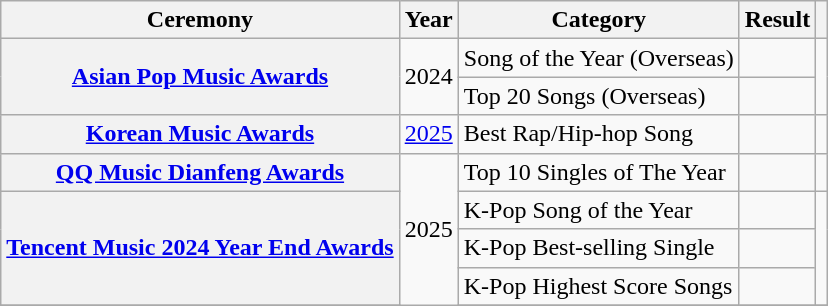<table class="wikitable plainrowheaders sortable">
<tr>
<th scope="col">Ceremony</th>
<th scope="col">Year</th>
<th scope="col">Category</th>
<th scope="col">Result</th>
<th scope="col" class="unsortable"></th>
</tr>
<tr>
<th scope="row" rowspan="2"><a href='#'>Asian Pop Music Awards</a></th>
<td align="center" rowspan="2">2024</td>
<td>Song of the Year (Overseas)</td>
<td></td>
<td align="center" rowspan="2"></td>
</tr>
<tr>
<td>Top 20 Songs (Overseas)</td>
<td></td>
</tr>
<tr>
<th scope="row"><a href='#'>Korean Music Awards</a></th>
<td align="center"><a href='#'>2025</a></td>
<td>Best Rap/Hip-hop Song</td>
<td></td>
<td align="center"></td>
</tr>
<tr>
<th scope="row"><a href='#'>QQ Music Dianfeng Awards</a></th>
<td style="text-align:center" rowspan="5">2025</td>
<td>Top 10 Singles of The Year</td>
<td></td>
<td style="text-align:center"></td>
</tr>
<tr>
<th scope="row" rowspan="3"><a href='#'>Tencent Music 2024 Year End Awards</a></th>
<td>K-Pop Song of the Year</td>
<td></td>
<td align="center" rowspan="3"></td>
</tr>
<tr>
<td>K-Pop Best-selling Single</td>
<td></td>
</tr>
<tr>
<td>K-Pop Highest Score Songs</td>
<td></td>
</tr>
<tr>
</tr>
</table>
